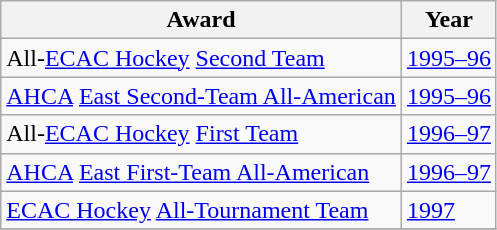<table class="wikitable">
<tr>
<th>Award</th>
<th>Year</th>
</tr>
<tr>
<td>All-<a href='#'>ECAC Hockey</a> <a href='#'>Second Team</a></td>
<td><a href='#'>1995–96</a></td>
</tr>
<tr>
<td><a href='#'>AHCA</a> <a href='#'>East Second-Team All-American</a></td>
<td><a href='#'>1995–96</a></td>
</tr>
<tr>
<td>All-<a href='#'>ECAC Hockey</a> <a href='#'>First Team</a></td>
<td><a href='#'>1996–97</a></td>
</tr>
<tr>
<td><a href='#'>AHCA</a> <a href='#'>East First-Team All-American</a></td>
<td><a href='#'>1996–97</a></td>
</tr>
<tr>
<td><a href='#'>ECAC Hockey</a> <a href='#'>All-Tournament Team</a></td>
<td><a href='#'>1997</a></td>
</tr>
<tr>
</tr>
</table>
